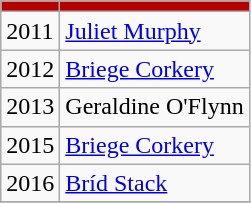<table class="wikitable collapsible" border="1">
<tr>
<th style=background:#B60000;color:white;></th>
<th style=background:#B60000;color:white;></th>
</tr>
<tr>
<td>2011 </td>
<td><a href='#'>Juliet Murphy</a></td>
</tr>
<tr>
<td>2012 </td>
<td><a href='#'>Briege Corkery</a></td>
</tr>
<tr>
<td>2013 </td>
<td>Geraldine O'Flynn</td>
</tr>
<tr>
<td>2015 </td>
<td><a href='#'>Briege Corkery</a></td>
</tr>
<tr>
<td>2016 </td>
<td><a href='#'>Bríd Stack</a></td>
</tr>
<tr>
</tr>
</table>
